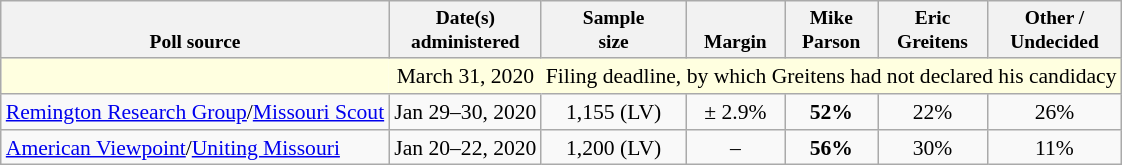<table class="wikitable" style="font-size:90%;text-align:center;">
<tr valign=bottom style="font-size:90%;">
<th>Poll source</th>
<th>Date(s)<br>administered</th>
<th>Sample<br>size</th>
<th>Margin<br></th>
<th>Mike<br>Parson</th>
<th>Eric<br>Greitens</th>
<th>Other /<br>Undecided</th>
</tr>
<tr style="background:lightyellow;">
<td style="border-right-style:hidden;"></td>
<td style="border-right-style:hidden;">March 31, 2020</td>
<td colspan="7">Filing deadline, by which Greitens had not declared his candidacy</td>
</tr>
<tr>
<td style="text-align:left;"><a href='#'>Remington Research Group</a>/<a href='#'>Missouri Scout</a></td>
<td>Jan 29–30, 2020</td>
<td>1,155 (LV)</td>
<td>± 2.9%</td>
<td><strong>52%</strong></td>
<td>22%</td>
<td>26%</td>
</tr>
<tr>
<td style="text-align:left;"><a href='#'>American Viewpoint</a>/<a href='#'>Uniting Missouri</a></td>
<td>Jan 20–22, 2020</td>
<td>1,200 (LV)</td>
<td>–</td>
<td><strong>56%</strong></td>
<td>30%</td>
<td>11%</td>
</tr>
</table>
